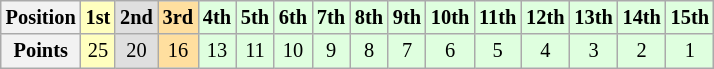<table class="wikitable" style="font-size:85%; text-align:center">
<tr>
<th>Position</th>
<td style="background:#ffffbf;"><strong>1st</strong></td>
<td style="background:#dfdfdf;"><strong>2nd</strong></td>
<td style="background:#ffdf9f;"><strong>3rd</strong></td>
<td style="background:#dfffdf;"><strong>4th</strong></td>
<td style="background:#dfffdf;"><strong>5th</strong></td>
<td style="background:#dfffdf;"><strong>6th</strong></td>
<td style="background:#dfffdf;"><strong>7th</strong></td>
<td style="background:#dfffdf;"><strong>8th</strong></td>
<td style="background:#dfffdf;"><strong>9th</strong></td>
<td style="background:#dfffdf;"><strong>10th</strong></td>
<td style="background:#dfffdf;"><strong>11th</strong></td>
<td style="background:#dfffdf;"><strong>12th</strong></td>
<td style="background:#dfffdf;"><strong>13th</strong></td>
<td style="background:#dfffdf;"><strong>14th</strong></td>
<td style="background:#dfffdf;"><strong>15th</strong></td>
</tr>
<tr>
<th>Points</th>
<td style="background:#ffffbf;">25</td>
<td style="background:#dfdfdf;">20</td>
<td style="background:#ffdf9f;">16</td>
<td style="background:#dfffdf;">13</td>
<td style="background:#dfffdf;">11</td>
<td style="background:#dfffdf;">10</td>
<td style="background:#dfffdf;">9</td>
<td style="background:#dfffdf;">8</td>
<td style="background:#dfffdf;">7</td>
<td style="background:#dfffdf;">6</td>
<td style="background:#dfffdf;">5</td>
<td style="background:#dfffdf;">4</td>
<td style="background:#dfffdf;">3</td>
<td style="background:#dfffdf;">2</td>
<td style="background:#dfffdf;">1</td>
</tr>
</table>
